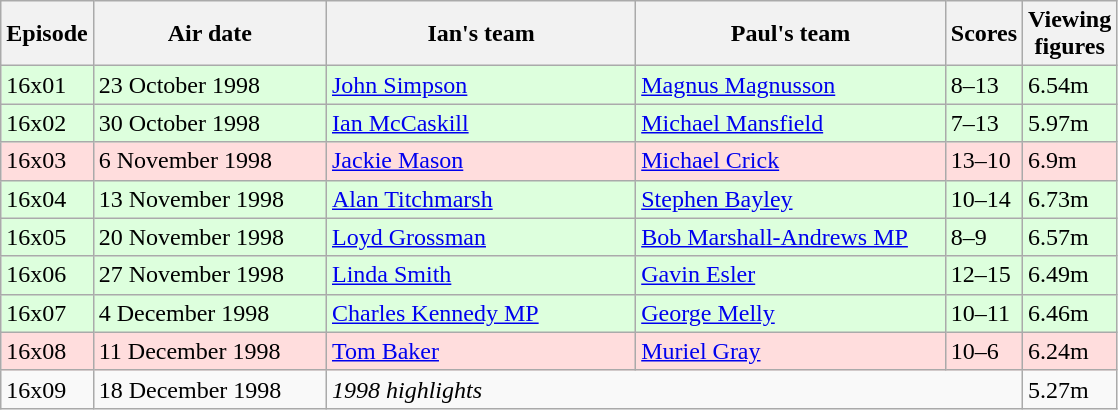<table class="wikitable" style="width:745px;">
<tr>
<th style="width:5%;">Episode</th>
<th style="width:23%;">Air date</th>
<th style="width:31%;">Ian's team</th>
<th style="width:31%;">Paul's team</th>
<th style="width:6%;">Scores</th>
<th style="width:120%;">Viewing figures</th>
</tr>
<tr style="background:#dfd;">
<td>16x01</td>
<td>23 October 1998</td>
<td><a href='#'>John Simpson</a></td>
<td><a href='#'>Magnus Magnusson</a></td>
<td>8–13</td>
<td>6.54m</td>
</tr>
<tr style="background:#dfd;">
<td>16x02</td>
<td>30 October 1998</td>
<td><a href='#'>Ian McCaskill</a></td>
<td><a href='#'>Michael Mansfield</a></td>
<td>7–13</td>
<td>5.97m</td>
</tr>
<tr style="background:#fdd;">
<td>16x03</td>
<td>6 November 1998</td>
<td><a href='#'>Jackie Mason</a></td>
<td><a href='#'>Michael Crick</a></td>
<td>13–10</td>
<td>6.9m</td>
</tr>
<tr style="background:#dfd;">
<td>16x04</td>
<td>13 November 1998</td>
<td><a href='#'>Alan Titchmarsh</a></td>
<td><a href='#'>Stephen Bayley</a></td>
<td>10–14</td>
<td>6.73m</td>
</tr>
<tr style="background:#dfd;">
<td>16x05</td>
<td>20 November 1998</td>
<td><a href='#'>Loyd Grossman</a></td>
<td><a href='#'>Bob Marshall-Andrews MP</a></td>
<td>8–9</td>
<td>6.57m</td>
</tr>
<tr style="background:#dfd;">
<td>16x06</td>
<td>27 November 1998</td>
<td><a href='#'>Linda Smith</a></td>
<td><a href='#'>Gavin Esler</a></td>
<td>12–15</td>
<td>6.49m</td>
</tr>
<tr style="background:#dfd;">
<td>16x07</td>
<td>4 December 1998</td>
<td><a href='#'>Charles Kennedy MP</a></td>
<td><a href='#'>George Melly</a></td>
<td>10–11</td>
<td>6.46m</td>
</tr>
<tr style="background:#fdd;">
<td>16x08</td>
<td>11 December 1998</td>
<td><a href='#'>Tom Baker</a></td>
<td><a href='#'>Muriel Gray</a></td>
<td>10–6</td>
<td>6.24m</td>
</tr>
<tr>
<td>16x09</td>
<td>18 December 1998</td>
<td colspan="3"><em>1998 highlights</em></td>
<td>5.27m</td>
</tr>
</table>
